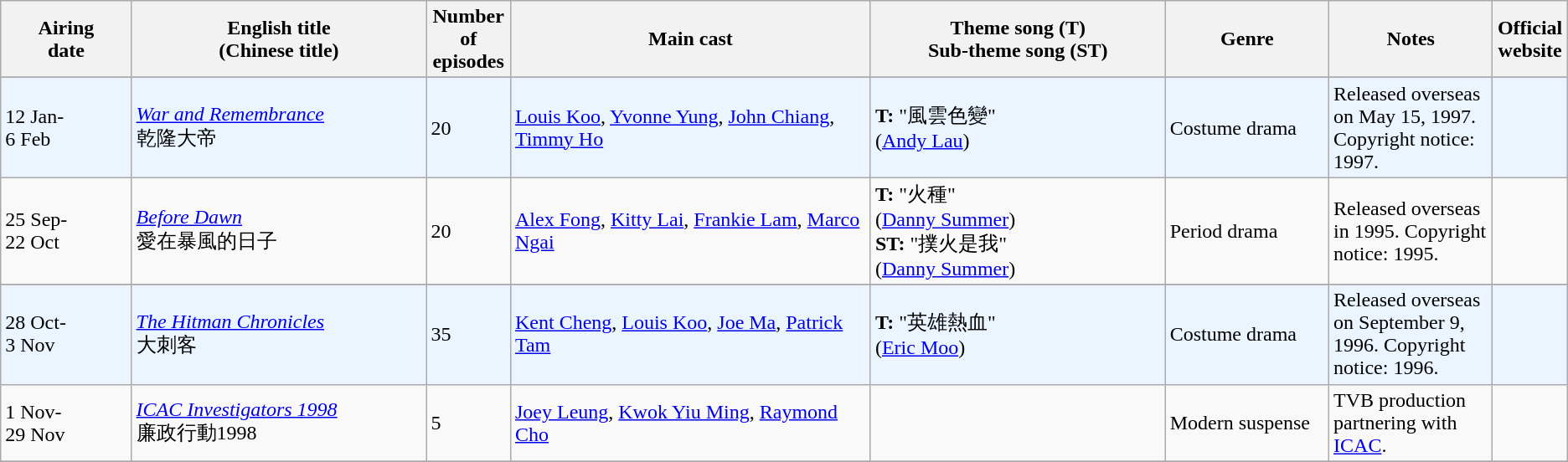<table class="wikitable">
<tr>
<th align=center width=8% bgcolor="silver">Airing<br>date</th>
<th align=center width=18% bgcolor="silver">English title <br> (Chinese title)</th>
<th align=center width=5% bgcolor="silver">Number of episodes</th>
<th align=center width=22% bgcolor="silver">Main cast</th>
<th align=center width=18% bgcolor="silver">Theme song (T) <br>Sub-theme song (ST)</th>
<th align=center width=10% bgcolor="silver">Genre</th>
<th align=center width=10% bgcolor="silver">Notes</th>
<th align=center width=1% bgcolor="silver">Official website</th>
</tr>
<tr>
</tr>
<tr ---- bgcolor="#ebf5ff">
<td>12 Jan- <br> 6 Feb</td>
<td><em><a href='#'>War and Remembrance</a></em> <br> 乾隆大帝</td>
<td>20</td>
<td><a href='#'>Louis Koo</a>, <a href='#'>Yvonne Yung</a>, <a href='#'>John Chiang</a>, <a href='#'>Timmy Ho</a></td>
<td><strong>T:</strong> "風雲色變" <br> (<a href='#'>Andy Lau</a>)</td>
<td>Costume drama</td>
<td>Released overseas on May 15, 1997. Copyright notice: 1997.</td>
<td></td>
</tr>
<tr>
<td>25 Sep- <br> 22 Oct</td>
<td><em><a href='#'>Before Dawn</a></em> <br> 愛在暴風的日子</td>
<td>20</td>
<td><a href='#'>Alex Fong</a>, <a href='#'>Kitty Lai</a>, <a href='#'>Frankie Lam</a>, <a href='#'>Marco Ngai</a></td>
<td><strong>T:</strong> "火種" <br> (<a href='#'>Danny Summer</a>) <br> <strong>ST:</strong> "撲火是我" <br> (<a href='#'>Danny Summer</a>)</td>
<td>Period drama</td>
<td>Released overseas in 1995. Copyright notice: 1995.</td>
<td></td>
</tr>
<tr>
</tr>
<tr ---- bgcolor="#ebf5ff">
<td>28 Oct- <br> 3 Nov</td>
<td><em><a href='#'>The Hitman Chronicles</a></em> <br> 大刺客</td>
<td>35</td>
<td><a href='#'>Kent Cheng</a>, <a href='#'>Louis Koo</a>, <a href='#'>Joe Ma</a>, <a href='#'>Patrick Tam</a></td>
<td><strong>T:</strong> "英雄熱血" <br> (<a href='#'>Eric Moo</a>)</td>
<td>Costume drama</td>
<td>Released overseas on September 9, 1996. Copyright notice: 1996.</td>
<td> </td>
</tr>
<tr>
<td>1 Nov- <br> 29 Nov</td>
<td><em><a href='#'>ICAC Investigators 1998</a></em> <br> 廉政行動1998</td>
<td>5</td>
<td><a href='#'>Joey Leung</a>, <a href='#'>Kwok Yiu Ming</a>, <a href='#'>Raymond Cho</a></td>
<td></td>
<td>Modern suspense</td>
<td>TVB production partnering with <a href='#'>ICAC</a>.</td>
<td> </td>
</tr>
<tr>
</tr>
</table>
